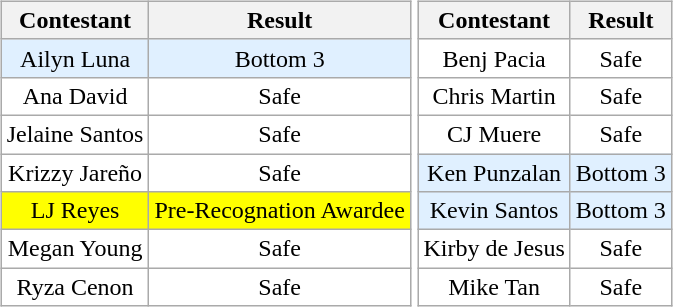<table>
<tr>
<td><br><table class="wikitable sortable nowrap" style="margin:auto; text-align:center">
<tr>
<th scope="col">Contestant</th>
<th scope="col">Result</th>
</tr>
<tr>
<td bgcolor=#e0f0ff>Ailyn Luna</td>
<td bgcolor=#e0f0ff>Bottom 3</td>
</tr>
<tr>
<td bgcolor=#FFFFFF>Ana David</td>
<td bgcolor=#FFFFFF>Safe</td>
</tr>
<tr>
<td bgcolor=#FFFFFF>Jelaine Santos</td>
<td bgcolor=#FFFFFF>Safe</td>
</tr>
<tr>
<td bgcolor=#FFFFFF>Krizzy Jareño</td>
<td bgcolor=#FFFFFF>Safe</td>
</tr>
<tr>
<td bgcolor=#FFFF00>LJ Reyes</td>
<td bgcolor=#FFFF00>Pre-Recognation Awardee</td>
</tr>
<tr>
<td bgcolor=#FFFFFF>Megan Young</td>
<td bgcolor=#FFFFFF>Safe</td>
</tr>
<tr>
<td bgcolor=#FFFFFF>Ryza Cenon</td>
<td bgcolor=#FFFFFF>Safe</td>
</tr>
</table>
</td>
<td><br><table class="wikitable sortable nowrap" style="margin:auto; text-align:center">
<tr>
<th scope="col">Contestant</th>
<th scope="col">Result</th>
</tr>
<tr>
<td bgcolor=#FFFFFF>Benj Pacia</td>
<td bgcolor=#FFFFFF>Safe</td>
</tr>
<tr>
<td bgcolor=#FFFFFF>Chris Martin</td>
<td bgcolor=#FFFFFF>Safe</td>
</tr>
<tr>
<td bgcolor=#FFFFFF>CJ Muere</td>
<td bgcolor=#FFFFFF>Safe</td>
</tr>
<tr>
<td bgcolor=#e0f0ff>Ken Punzalan</td>
<td bgcolor=#e0f0ff>Bottom 3</td>
</tr>
<tr>
<td bgcolor=#e0f0ff>Kevin Santos</td>
<td bgcolor=#e0f0ff>Bottom 3</td>
</tr>
<tr>
<td bgcolor=#FFFFFF>Kirby de Jesus</td>
<td bgcolor=#FFFFFF>Safe</td>
</tr>
<tr>
<td bgcolor=#FFFFFF>Mike Tan</td>
<td bgcolor=#FFFFFF>Safe</td>
</tr>
</table>
</td>
</tr>
</table>
